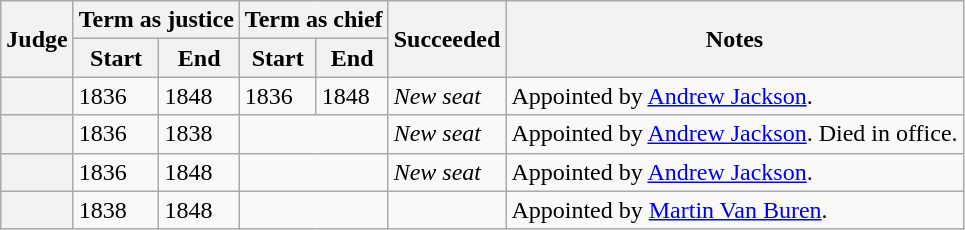<table class="wikitable sortable plainrowheaders">
<tr>
<th scope="col" rowspan="2">Judge</th>
<th scope="colgroup" colspan="2">Term as justice</th>
<th scope="colgroup" colspan="2">Term as chief</th>
<th scope="col" rowspan="2">Succeeded</th>
<th scope="col" rowspan="2">Notes</th>
</tr>
<tr>
<th scope="col">Start</th>
<th scope="col">End</th>
<th scope="col">Start</th>
<th scope="col">End</th>
</tr>
<tr>
<th scope="row"></th>
<td>1836</td>
<td>1848</td>
<td>1836</td>
<td>1848</td>
<td><em>New seat</em></td>
<td>Appointed by <a href='#'>Andrew Jackson</a>.</td>
</tr>
<tr>
<th scope="row"></th>
<td>1836</td>
<td>1838</td>
<td colspan="2"></td>
<td><em>New seat</em></td>
<td>Appointed by <a href='#'>Andrew Jackson</a>.  Died in office.</td>
</tr>
<tr>
<th scope="row"></th>
<td>1836</td>
<td>1848</td>
<td colspan="2"></td>
<td><em>New seat</em></td>
<td>Appointed by <a href='#'>Andrew Jackson</a>.</td>
</tr>
<tr>
<th scope="row"></th>
<td>1838</td>
<td>1848</td>
<td colspan="2"></td>
<td></td>
<td>Appointed by <a href='#'>Martin Van Buren</a>.</td>
</tr>
</table>
